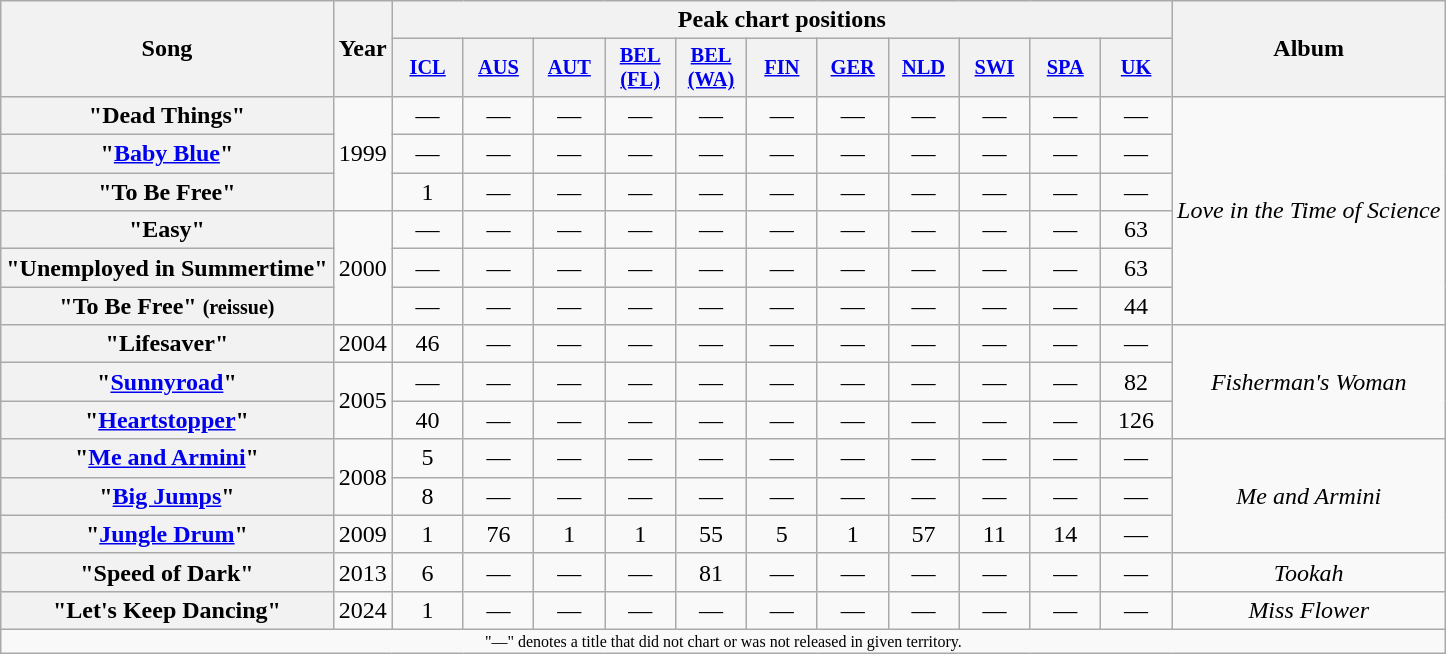<table class="wikitable plainrowheaders" style="text-align:center;">
<tr>
<th rowspan="2">Song</th>
<th rowspan="2">Year</th>
<th colspan="11">Peak chart positions</th>
<th rowspan="2">Album</th>
</tr>
<tr>
<th style="width:3em;font-size:85%;"><a href='#'>ICL</a></th>
<th style="width:3em;font-size:85%;"><a href='#'>AUS</a><br></th>
<th style="width:3em;font-size:85%;"><a href='#'>AUT</a><br></th>
<th style="width:3em;font-size:85%;"><a href='#'>BEL<br>(FL)</a><br></th>
<th style="width:3em;font-size:85%;"><a href='#'>BEL<br>(WA)</a><br></th>
<th style="width:3em;font-size:85%;"><a href='#'>FIN</a><br></th>
<th style="width:3em;font-size:85%;"><a href='#'>GER</a><br></th>
<th style="width:3em;font-size:85%;"><a href='#'>NLD</a><br></th>
<th style="width:3em;font-size:85%;"><a href='#'>SWI</a><br></th>
<th style="width:3em;font-size:85%;"><a href='#'>SPA</a><br></th>
<th style="width:3em;font-size:85%;"><a href='#'>UK</a><br></th>
</tr>
<tr>
<th scope="row">"Dead Things"</th>
<td rowspan="3">1999</td>
<td>—</td>
<td>—</td>
<td>—</td>
<td>—</td>
<td>—</td>
<td>—</td>
<td>—</td>
<td>—</td>
<td>—</td>
<td>—</td>
<td>—</td>
<td rowspan="6"><em>Love in the Time of Science</em></td>
</tr>
<tr>
<th scope="row">"<a href='#'>Baby Blue</a>"</th>
<td>—</td>
<td>—</td>
<td>—</td>
<td>—</td>
<td>—</td>
<td>—</td>
<td>—</td>
<td>—</td>
<td>—</td>
<td>—</td>
<td>—</td>
</tr>
<tr>
<th scope="row">"To Be Free"</th>
<td>1</td>
<td>—</td>
<td>—</td>
<td>—</td>
<td>—</td>
<td>—</td>
<td>—</td>
<td>—</td>
<td>—</td>
<td>—</td>
<td>—</td>
</tr>
<tr>
<th scope="row">"Easy"</th>
<td rowspan="3">2000</td>
<td>—</td>
<td>—</td>
<td>—</td>
<td>—</td>
<td>—</td>
<td>—</td>
<td>—</td>
<td>—</td>
<td>—</td>
<td>—</td>
<td>63</td>
</tr>
<tr>
<th scope="row">"Unemployed in Summertime"</th>
<td>—</td>
<td>—</td>
<td>—</td>
<td>—</td>
<td>—</td>
<td>—</td>
<td>—</td>
<td>—</td>
<td>—</td>
<td>—</td>
<td>63</td>
</tr>
<tr>
<th scope="row">"To Be Free" <small>(reissue)</small></th>
<td>—</td>
<td>—</td>
<td>—</td>
<td>—</td>
<td>—</td>
<td>—</td>
<td>—</td>
<td>—</td>
<td>—</td>
<td>—</td>
<td>44</td>
</tr>
<tr>
<th scope="row">"Lifesaver"</th>
<td>2004</td>
<td>46</td>
<td>—</td>
<td>—</td>
<td>—</td>
<td>—</td>
<td>—</td>
<td>—</td>
<td>—</td>
<td>—</td>
<td>—</td>
<td>—</td>
<td rowspan="3"><em>Fisherman's Woman</em></td>
</tr>
<tr>
<th scope="row">"<a href='#'>Sunnyroad</a>"</th>
<td rowspan="2">2005</td>
<td>—</td>
<td>—</td>
<td>—</td>
<td>—</td>
<td>—</td>
<td>—</td>
<td>—</td>
<td>—</td>
<td>—</td>
<td>—</td>
<td>82</td>
</tr>
<tr>
<th scope="row">"<a href='#'>Heartstopper</a>"</th>
<td>40</td>
<td>—</td>
<td>—</td>
<td>—</td>
<td>—</td>
<td>—</td>
<td>—</td>
<td>—</td>
<td>—</td>
<td>—</td>
<td>126</td>
</tr>
<tr>
<th scope="row">"<a href='#'>Me and Armini</a>"</th>
<td rowspan="2">2008</td>
<td>5</td>
<td>—</td>
<td>—</td>
<td>—</td>
<td>—</td>
<td>—</td>
<td>—</td>
<td>—</td>
<td>—</td>
<td>—</td>
<td>—</td>
<td rowspan="3"><em>Me and Armini</em></td>
</tr>
<tr>
<th scope="row">"<a href='#'>Big Jumps</a>"</th>
<td>8</td>
<td>—</td>
<td>—</td>
<td>—</td>
<td>—</td>
<td>—</td>
<td>—</td>
<td>—</td>
<td>—</td>
<td>—</td>
<td>—</td>
</tr>
<tr>
<th scope="row">"<a href='#'>Jungle Drum</a>"</th>
<td>2009</td>
<td>1</td>
<td>76</td>
<td>1</td>
<td>1</td>
<td>55</td>
<td>5</td>
<td>1</td>
<td>57</td>
<td>11</td>
<td>14</td>
<td>—</td>
</tr>
<tr>
<th scope="row">"Speed of Dark"</th>
<td>2013</td>
<td>6</td>
<td>—</td>
<td>—</td>
<td>—</td>
<td>81</td>
<td>—</td>
<td>—</td>
<td>—</td>
<td>—</td>
<td>—</td>
<td>—</td>
<td><em>Tookah</em></td>
</tr>
<tr>
<th scope="row">"Let's Keep Dancing"</th>
<td>2024</td>
<td>1</td>
<td>—</td>
<td>—</td>
<td>—</td>
<td>—</td>
<td>—</td>
<td>—</td>
<td>—</td>
<td>—</td>
<td>—</td>
<td>—</td>
<td><em>Miss Flower</em></td>
</tr>
<tr>
<td colspan="14" style="text-align:center; font-size:8pt;">"—" denotes a title that did not chart or was not released in given territory.</td>
</tr>
</table>
